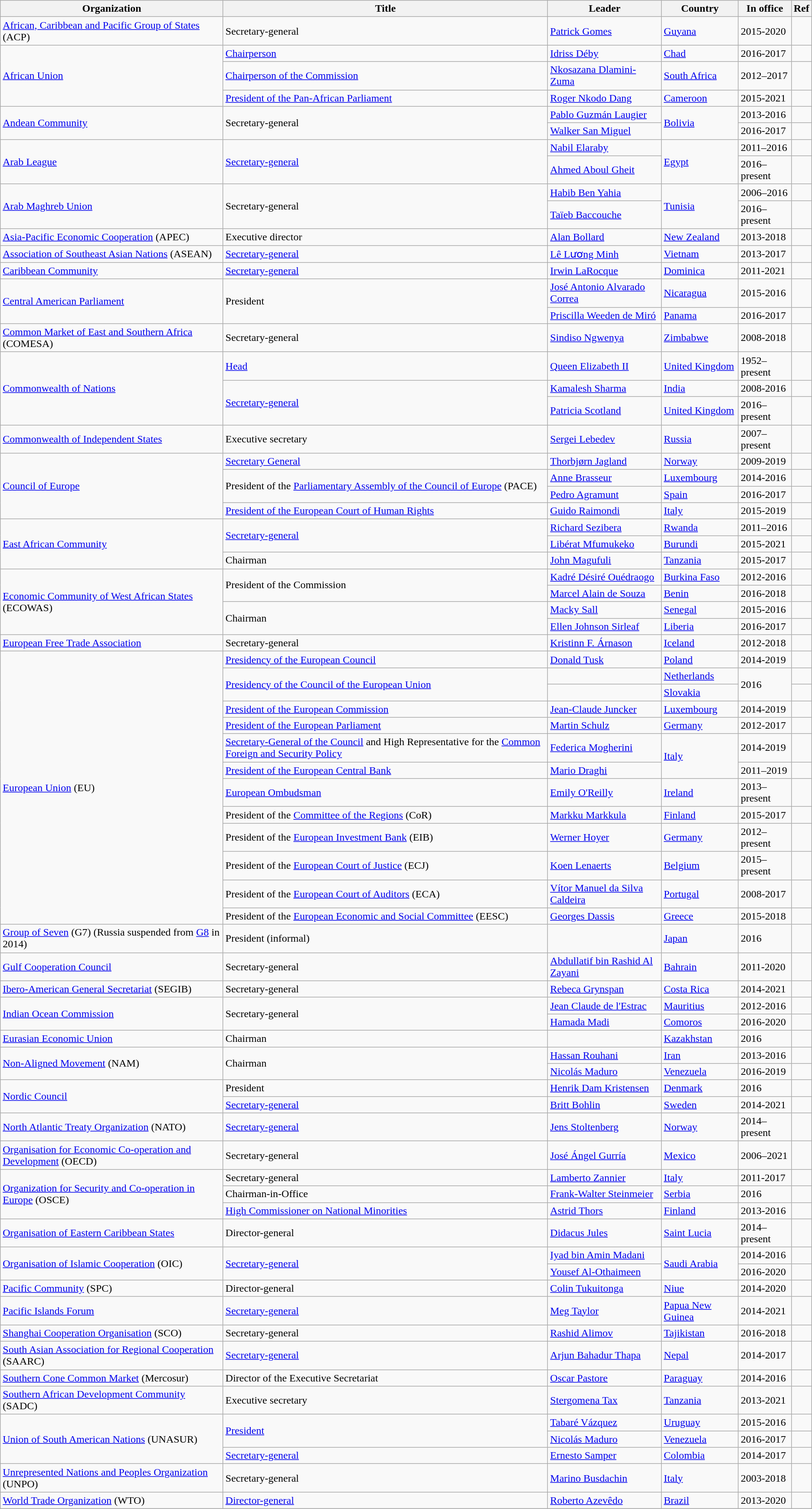<table class="wikitable unsortable">
<tr>
<th>Organization</th>
<th>Title</th>
<th>Leader</th>
<th>Country</th>
<th>In office</th>
<th>Ref</th>
</tr>
<tr>
<td><a href='#'>African, Caribbean and Pacific Group of States</a> (ACP)</td>
<td>Secretary-general</td>
<td><a href='#'>Patrick Gomes</a></td>
<td><a href='#'>Guyana</a></td>
<td>2015-2020</td>
<td></td>
</tr>
<tr>
<td rowspan="3"><a href='#'>African Union</a></td>
<td><a href='#'>Chairperson</a></td>
<td><a href='#'>Idriss Déby</a></td>
<td><a href='#'>Chad</a></td>
<td>2016-2017</td>
<td></td>
</tr>
<tr>
<td><a href='#'>Chairperson of the Commission</a></td>
<td><a href='#'>Nkosazana Dlamini-Zuma</a></td>
<td><a href='#'>South Africa</a></td>
<td>2012–2017</td>
<td></td>
</tr>
<tr>
<td><a href='#'>President of the Pan-African Parliament</a></td>
<td><a href='#'>Roger Nkodo Dang</a></td>
<td><a href='#'>Cameroon</a></td>
<td>2015-2021</td>
<td></td>
</tr>
<tr>
<td rowspan="2"><a href='#'>Andean Community</a></td>
<td rowspan="2">Secretary-general</td>
<td><a href='#'>Pablo Guzmán Laugier</a></td>
<td rowspan="2"><a href='#'>Bolivia</a></td>
<td>2013-2016</td>
<td></td>
</tr>
<tr>
<td><a href='#'>Walker San Miguel</a></td>
<td>2016-2017</td>
<td></td>
</tr>
<tr>
<td rowspan="2"><a href='#'>Arab League</a></td>
<td rowspan="2"><a href='#'>Secretary-general</a></td>
<td><a href='#'>Nabil Elaraby</a></td>
<td rowspan="2"><a href='#'>Egypt</a></td>
<td>2011–2016</td>
<td></td>
</tr>
<tr>
<td><a href='#'>Ahmed Aboul Gheit</a></td>
<td>2016–present</td>
<td></td>
</tr>
<tr>
<td rowspan="2"><a href='#'>Arab Maghreb Union</a></td>
<td rowspan="2">Secretary-general</td>
<td><a href='#'>Habib Ben Yahia</a></td>
<td rowspan="2"><a href='#'>Tunisia</a></td>
<td>2006–2016</td>
<td></td>
</tr>
<tr>
<td><a href='#'>Taïeb Baccouche</a></td>
<td>2016–present</td>
<td></td>
</tr>
<tr>
<td><a href='#'>Asia-Pacific Economic Cooperation</a> (APEC)</td>
<td>Executive director</td>
<td><a href='#'>Alan Bollard</a></td>
<td><a href='#'>New Zealand</a></td>
<td>2013-2018</td>
<td></td>
</tr>
<tr>
<td><a href='#'>Association of Southeast Asian Nations</a> (ASEAN)</td>
<td><a href='#'>Secretary-general</a></td>
<td><a href='#'>Lê Lương Minh</a></td>
<td><a href='#'>Vietnam</a></td>
<td>2013-2017</td>
<td></td>
</tr>
<tr>
<td><a href='#'>Caribbean Community</a></td>
<td><a href='#'>Secretary-general</a></td>
<td><a href='#'>Irwin LaRocque</a></td>
<td><a href='#'>Dominica</a></td>
<td>2011-2021</td>
<td></td>
</tr>
<tr>
<td rowspan="2"><a href='#'>Central American Parliament</a></td>
<td rowspan="2">President</td>
<td><a href='#'>José Antonio Alvarado Correa</a></td>
<td><a href='#'>Nicaragua</a></td>
<td>2015-2016</td>
<td></td>
</tr>
<tr>
<td><a href='#'>Priscilla Weeden de Miró</a></td>
<td><a href='#'>Panama</a></td>
<td>2016-2017</td>
<td></td>
</tr>
<tr>
<td><a href='#'>Common Market of East and Southern Africa</a> (COMESA)</td>
<td>Secretary-general</td>
<td><a href='#'>Sindiso Ngwenya</a></td>
<td><a href='#'>Zimbabwe</a></td>
<td>2008-2018</td>
<td></td>
</tr>
<tr>
<td rowspan="3"><a href='#'>Commonwealth of Nations</a></td>
<td><a href='#'>Head</a></td>
<td><a href='#'>Queen Elizabeth II</a></td>
<td><a href='#'>United Kingdom</a></td>
<td>1952–present</td>
<td></td>
</tr>
<tr>
<td rowspan="2"><a href='#'>Secretary-general</a></td>
<td><a href='#'>Kamalesh Sharma</a></td>
<td><a href='#'>India</a></td>
<td>2008-2016</td>
<td></td>
</tr>
<tr>
<td><a href='#'>Patricia Scotland</a></td>
<td><a href='#'>United Kingdom</a></td>
<td>2016–present</td>
<td></td>
</tr>
<tr>
<td><a href='#'>Commonwealth of Independent States</a></td>
<td>Executive secretary</td>
<td><a href='#'>Sergei Lebedev</a></td>
<td><a href='#'>Russia</a></td>
<td>2007–present</td>
<td></td>
</tr>
<tr>
<td rowspan="4"><a href='#'>Council of Europe</a></td>
<td><a href='#'>Secretary General</a></td>
<td><a href='#'>Thorbjørn Jagland</a></td>
<td><a href='#'>Norway</a></td>
<td>2009-2019</td>
<td></td>
</tr>
<tr>
<td rowspan="2">President of the <a href='#'>Parliamentary Assembly of the Council of Europe</a> (PACE)</td>
<td><a href='#'>Anne Brasseur</a></td>
<td><a href='#'>Luxembourg</a></td>
<td>2014-2016</td>
<td></td>
</tr>
<tr>
<td><a href='#'>Pedro Agramunt</a></td>
<td><a href='#'>Spain</a></td>
<td>2016-2017</td>
<td></td>
</tr>
<tr>
<td><a href='#'>President of the European Court of Human Rights</a></td>
<td><a href='#'>Guido Raimondi</a></td>
<td><a href='#'>Italy</a></td>
<td>2015-2019</td>
<td></td>
</tr>
<tr>
<td rowspan="3"><a href='#'>East African Community</a></td>
<td rowspan="2"><a href='#'>Secretary-general</a></td>
<td><a href='#'>Richard Sezibera</a></td>
<td><a href='#'>Rwanda</a></td>
<td>2011–2016</td>
<td></td>
</tr>
<tr>
<td><a href='#'>Libérat Mfumukeko</a></td>
<td><a href='#'>Burundi</a></td>
<td>2015-2021</td>
<td></td>
</tr>
<tr>
<td>Chairman</td>
<td><a href='#'>John Magufuli</a></td>
<td><a href='#'>Tanzania</a></td>
<td>2015-2017</td>
<td></td>
</tr>
<tr>
<td rowspan="4"><a href='#'>Economic Community of West African States</a> (ECOWAS)</td>
<td rowspan="2">President of the Commission</td>
<td><a href='#'>Kadré Désiré Ouédraogo</a></td>
<td><a href='#'>Burkina Faso</a></td>
<td>2012-2016</td>
<td></td>
</tr>
<tr>
<td><a href='#'>Marcel Alain de Souza</a></td>
<td><a href='#'>Benin</a></td>
<td>2016-2018</td>
<td></td>
</tr>
<tr>
<td rowspan="2">Chairman</td>
<td><a href='#'>Macky Sall</a></td>
<td><a href='#'>Senegal</a></td>
<td>2015-2016</td>
<td></td>
</tr>
<tr>
<td><a href='#'>Ellen Johnson Sirleaf</a></td>
<td><a href='#'>Liberia</a></td>
<td>2016-2017</td>
<td></td>
</tr>
<tr>
<td><a href='#'>European Free Trade Association</a></td>
<td>Secretary-general</td>
<td><a href='#'>Kristinn F. Árnason</a></td>
<td><a href='#'>Iceland</a></td>
<td>2012-2018</td>
<td></td>
</tr>
<tr>
<td rowspan="13"><a href='#'>European Union</a> (EU)</td>
<td><a href='#'>Presidency of the European Council</a></td>
<td><a href='#'>Donald Tusk</a></td>
<td><a href='#'>Poland</a></td>
<td>2014-2019</td>
<td></td>
</tr>
<tr>
<td rowspan="2"><a href='#'>Presidency of the Council of the European Union</a></td>
<td></td>
<td><a href='#'>Netherlands</a></td>
<td rowspan="2">2016</td>
<td></td>
</tr>
<tr>
<td></td>
<td><a href='#'>Slovakia</a></td>
<td></td>
</tr>
<tr>
<td><a href='#'>President of the European Commission</a></td>
<td><a href='#'>Jean-Claude Juncker</a></td>
<td><a href='#'>Luxembourg</a></td>
<td>2014-2019</td>
<td></td>
</tr>
<tr>
<td><a href='#'>President of the European Parliament</a></td>
<td><a href='#'>Martin Schulz</a></td>
<td><a href='#'>Germany</a></td>
<td>2012-2017</td>
<td></td>
</tr>
<tr>
<td><a href='#'>Secretary-General of the Council</a> and High Representative for the <a href='#'>Common Foreign and Security Policy</a></td>
<td><a href='#'>Federica Mogherini</a></td>
<td rowspan="2"><a href='#'>Italy</a></td>
<td>2014-2019</td>
<td></td>
</tr>
<tr>
<td><a href='#'>President of the European Central Bank</a></td>
<td><a href='#'>Mario Draghi</a></td>
<td>2011–2019</td>
<td></td>
</tr>
<tr>
<td><a href='#'>European Ombudsman</a></td>
<td><a href='#'>Emily O'Reilly</a></td>
<td><a href='#'>Ireland</a></td>
<td>2013–present</td>
<td></td>
</tr>
<tr>
<td>President of the <a href='#'>Committee of the Regions</a> (CoR)</td>
<td><a href='#'>Markku Markkula</a></td>
<td><a href='#'>Finland</a></td>
<td>2015-2017</td>
<td></td>
</tr>
<tr>
<td>President of the <a href='#'>European Investment Bank</a> (EIB)</td>
<td><a href='#'>Werner Hoyer</a></td>
<td><a href='#'>Germany</a></td>
<td>2012–present</td>
<td></td>
</tr>
<tr>
<td>President of the <a href='#'>European Court of Justice</a> (ECJ)</td>
<td><a href='#'>Koen Lenaerts</a></td>
<td><a href='#'>Belgium</a></td>
<td>2015–present</td>
<td></td>
</tr>
<tr>
<td>President of the <a href='#'>European Court of Auditors</a> (ECA)</td>
<td><a href='#'>Vítor Manuel da Silva Caldeira</a></td>
<td><a href='#'>Portugal</a></td>
<td>2008-2017</td>
<td></td>
</tr>
<tr>
<td>President of the <a href='#'>European Economic and Social Committee</a> (EESC)</td>
<td><a href='#'>Georges Dassis</a></td>
<td><a href='#'>Greece</a></td>
<td>2015-2018</td>
<td></td>
</tr>
<tr>
<td><a href='#'>Group of Seven</a> (G7) (Russia suspended from <a href='#'>G8</a> in 2014)</td>
<td>President (informal)</td>
<td></td>
<td><a href='#'>Japan</a></td>
<td>2016</td>
<td></td>
</tr>
<tr>
<td><a href='#'>Gulf Cooperation Council</a></td>
<td>Secretary-general</td>
<td><a href='#'>Abdullatif bin Rashid Al Zayani</a></td>
<td><a href='#'>Bahrain</a></td>
<td>2011-2020</td>
<td></td>
</tr>
<tr>
<td><a href='#'>Ibero-American General Secretariat</a> (SEGIB)</td>
<td>Secretary-general</td>
<td><a href='#'>Rebeca Grynspan</a></td>
<td><a href='#'>Costa Rica</a></td>
<td>2014-2021</td>
<td></td>
</tr>
<tr>
<td rowspan="2"><a href='#'>Indian Ocean Commission</a></td>
<td rowspan="2">Secretary-general</td>
<td><a href='#'>Jean Claude de l'Estrac</a></td>
<td><a href='#'>Mauritius</a></td>
<td>2012-2016</td>
<td></td>
</tr>
<tr>
<td><a href='#'>Hamada Madi</a></td>
<td><a href='#'>Comoros</a></td>
<td>2016-2020</td>
<td></td>
</tr>
<tr>
<td><a href='#'>Eurasian Economic Union</a></td>
<td>Chairman</td>
<td></td>
<td><a href='#'>Kazakhstan</a></td>
<td>2016</td>
<td></td>
</tr>
<tr>
<td rowspan="2"><a href='#'>Non-Aligned Movement</a> (NAM)</td>
<td rowspan="2">Chairman</td>
<td><a href='#'>Hassan Rouhani</a></td>
<td><a href='#'>Iran</a></td>
<td>2013-2016</td>
<td></td>
</tr>
<tr>
<td><a href='#'>Nicolás Maduro</a></td>
<td><a href='#'>Venezuela</a></td>
<td>2016-2019</td>
<td></td>
</tr>
<tr>
<td rowspan="2"><a href='#'>Nordic Council</a></td>
<td>President</td>
<td><a href='#'>Henrik Dam Kristensen</a></td>
<td><a href='#'>Denmark</a></td>
<td>2016</td>
<td></td>
</tr>
<tr>
<td><a href='#'>Secretary-general</a></td>
<td><a href='#'>Britt Bohlin</a></td>
<td><a href='#'>Sweden</a></td>
<td>2014-2021</td>
<td></td>
</tr>
<tr>
<td><a href='#'>North Atlantic Treaty Organization</a> (NATO)</td>
<td><a href='#'>Secretary-general</a></td>
<td><a href='#'>Jens Stoltenberg</a></td>
<td><a href='#'>Norway</a></td>
<td>2014–present</td>
<td></td>
</tr>
<tr>
<td><a href='#'>Organisation for Economic Co-operation and Development</a> (OECD)</td>
<td>Secretary-general</td>
<td><a href='#'>José Ángel Gurría</a></td>
<td><a href='#'>Mexico</a></td>
<td>2006–2021</td>
<td></td>
</tr>
<tr>
<td rowspan="3"><a href='#'>Organization for Security and Co-operation in Europe</a> (OSCE)</td>
<td>Secretary-general</td>
<td><a href='#'>Lamberto Zannier</a></td>
<td><a href='#'>Italy</a></td>
<td>2011-2017</td>
<td></td>
</tr>
<tr>
<td>Chairman-in-Office</td>
<td><a href='#'>Frank-Walter Steinmeier</a></td>
<td><a href='#'>Serbia</a></td>
<td>2016</td>
<td></td>
</tr>
<tr>
<td><a href='#'>High Commissioner on National Minorities</a></td>
<td><a href='#'>Astrid Thors</a></td>
<td><a href='#'>Finland</a></td>
<td>2013-2016</td>
<td></td>
</tr>
<tr>
<td><a href='#'>Organisation of Eastern Caribbean States</a></td>
<td>Director-general</td>
<td><a href='#'>Didacus Jules</a></td>
<td><a href='#'>Saint Lucia</a></td>
<td>2014–present</td>
<td></td>
</tr>
<tr>
<td rowspan="2"><a href='#'>Organisation of Islamic Cooperation</a> (OIC)</td>
<td rowspan="2"><a href='#'>Secretary-general</a></td>
<td><a href='#'>Iyad bin Amin Madani</a></td>
<td rowspan="2"><a href='#'>Saudi Arabia</a></td>
<td>2014-2016</td>
<td></td>
</tr>
<tr>
<td><a href='#'>Yousef Al-Othaimeen</a></td>
<td>2016-2020</td>
<td></td>
</tr>
<tr>
<td><a href='#'>Pacific Community</a> (SPC)</td>
<td>Director-general</td>
<td><a href='#'>Colin Tukuitonga</a></td>
<td><a href='#'>Niue</a></td>
<td>2014-2020</td>
<td></td>
</tr>
<tr>
<td><a href='#'>Pacific Islands Forum</a></td>
<td><a href='#'>Secretary-general</a></td>
<td><a href='#'>Meg Taylor</a></td>
<td><a href='#'>Papua New Guinea</a></td>
<td>2014-2021</td>
<td></td>
</tr>
<tr>
<td><a href='#'>Shanghai Cooperation Organisation</a> (SCO)</td>
<td>Secretary-general</td>
<td><a href='#'>Rashid Alimov</a></td>
<td><a href='#'>Tajikistan</a></td>
<td>2016-2018</td>
<td></td>
</tr>
<tr>
<td><a href='#'>South Asian Association for Regional Cooperation</a> (SAARC)</td>
<td><a href='#'>Secretary-general</a></td>
<td><a href='#'>Arjun Bahadur Thapa</a></td>
<td><a href='#'>Nepal</a></td>
<td>2014-2017</td>
<td></td>
</tr>
<tr>
<td><a href='#'>Southern Cone Common Market</a>  (Mercosur)</td>
<td>Director of the Executive Secretariat</td>
<td><a href='#'>Oscar Pastore</a></td>
<td><a href='#'>Paraguay</a></td>
<td>2014-2016</td>
<td></td>
</tr>
<tr>
<td><a href='#'>Southern African Development Community</a> (SADC)</td>
<td>Executive secretary</td>
<td><a href='#'>Stergomena Tax</a></td>
<td><a href='#'>Tanzania</a></td>
<td>2013-2021</td>
<td></td>
</tr>
<tr>
<td rowspan="3"><a href='#'>Union of South American Nations</a> (UNASUR)</td>
<td rowspan="2"><a href='#'>President</a></td>
<td><a href='#'>Tabaré Vázquez</a></td>
<td><a href='#'>Uruguay</a></td>
<td>2015-2016</td>
<td></td>
</tr>
<tr>
<td><a href='#'>Nicolás Maduro</a></td>
<td><a href='#'>Venezuela</a></td>
<td>2016-2017</td>
<td></td>
</tr>
<tr>
<td><a href='#'>Secretary-general</a></td>
<td><a href='#'>Ernesto Samper</a></td>
<td><a href='#'>Colombia</a></td>
<td>2014-2017</td>
<td></td>
</tr>
<tr>
<td><a href='#'>Unrepresented Nations and Peoples Organization</a> (UNPO)</td>
<td>Secretary-general</td>
<td><a href='#'>Marino Busdachin</a></td>
<td><a href='#'>Italy</a></td>
<td>2003-2018</td>
<td></td>
</tr>
<tr>
<td><a href='#'>World Trade Organization</a> (WTO)</td>
<td><a href='#'>Director-general</a></td>
<td><a href='#'>Roberto Azevêdo</a></td>
<td><a href='#'>Brazil</a></td>
<td>2013-2020</td>
<td></td>
</tr>
<tr>
</tr>
</table>
